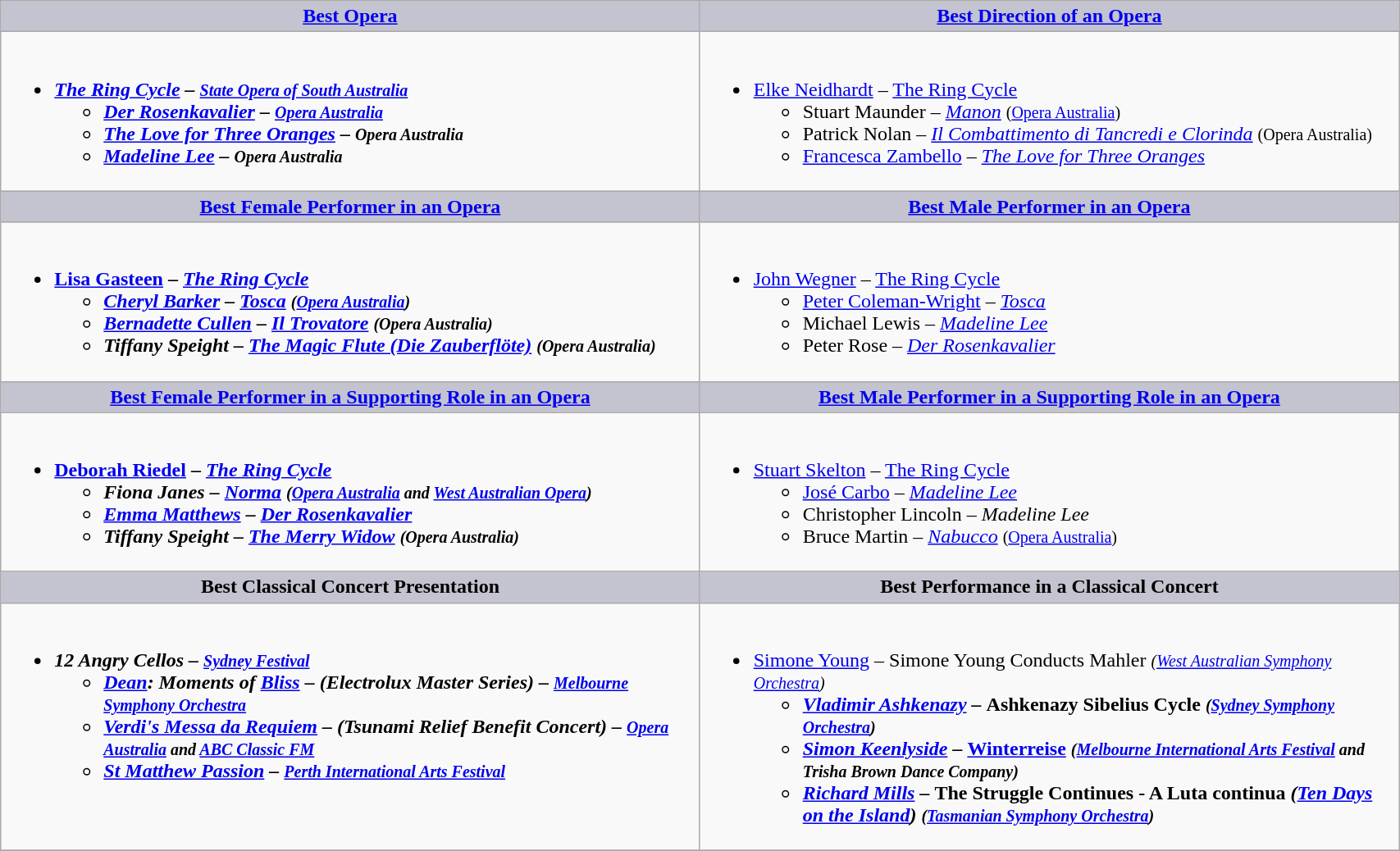<table class=wikitable width="90%" border="1" cellpadding="5" cellspacing="0" align="centre">
<tr>
<th style="background:#C4C3D0;width:50%"><a href='#'>Best Opera</a></th>
<th style="background:#C4C3D0;width:50%"><a href='#'>Best Direction of an Opera</a></th>
</tr>
<tr>
<td valign="top"><br><ul><li><strong><em><a href='#'>The Ring Cycle</a><em> – <small><a href='#'>State Opera of South Australia</a></small><strong><ul><li></em><a href='#'>Der Rosenkavalier</a><em> – <small><a href='#'>Opera Australia</a></small></li><li></em><a href='#'>The Love for Three Oranges</a><em> – <small>Opera Australia</small></li><li></em><a href='#'>Madeline Lee</a><em> – <small>Opera Australia</small></li></ul></li></ul></td>
<td valign="top"><br><ul><li></strong><a href='#'>Elke Neidhardt</a> – </em><a href='#'>The Ring Cycle</a></em></strong><ul><li>Stuart Maunder – <em><a href='#'>Manon</a></em> <small>(<a href='#'>Opera Australia</a>)</small></li><li>Patrick Nolan – <em><a href='#'>Il Combattimento di Tancredi e Clorinda</a></em> <small>(Opera Australia)</small></li><li><a href='#'>Francesca Zambello</a> – <em><a href='#'>The Love for Three Oranges</a></em></li></ul></li></ul></td>
</tr>
<tr>
<th style="background:#C4C3D0;width:50%"><a href='#'>Best Female Performer in an Opera</a></th>
<th style="background:#C4C3D0;width:50%"><a href='#'>Best Male Performer in an Opera</a></th>
</tr>
<tr>
<td valign="top"><br><ul><li><strong><a href='#'>Lisa Gasteen</a> – <em><a href='#'>The Ring Cycle</a><strong><em><ul><li><a href='#'>Cheryl Barker</a> – </em><a href='#'>Tosca</a><em> <small>(<a href='#'>Opera Australia</a>)</small></li><li><a href='#'>Bernadette Cullen</a> – </em><a href='#'>Il Trovatore</a><em> <small>(Opera Australia)</small></li><li>Tiffany Speight – </em><a href='#'>The Magic Flute (Die Zauberflöte)</a><em> <small>(Opera Australia)</small></li></ul></li></ul></td>
<td valign="top"><br><ul><li></strong><a href='#'>John Wegner</a> – </em><a href='#'>The Ring Cycle</a></em></strong><ul><li><a href='#'>Peter Coleman-Wright</a> – <em><a href='#'>Tosca</a></em></li><li>Michael Lewis – <em><a href='#'>Madeline Lee</a></em></li><li>Peter Rose – <em><a href='#'>Der Rosenkavalier</a></em></li></ul></li></ul></td>
</tr>
<tr>
<th style="background:#C4C3D0;width:50%"><a href='#'>Best Female Performer in a Supporting Role in an Opera</a></th>
<th style="background:#C4C3D0;width:50%"><a href='#'>Best Male Performer in a Supporting Role in an Opera</a></th>
</tr>
<tr>
<td valign="top"><br><ul><li><strong><a href='#'>Deborah Riedel</a> – <em><a href='#'>The Ring Cycle</a><strong><em><ul><li>Fiona Janes – </em><a href='#'>Norma</a><em> <small>(<a href='#'>Opera Australia</a> and <a href='#'>West Australian Opera</a>)</small></li><li><a href='#'>Emma Matthews</a> – </em><a href='#'>Der Rosenkavalier</a><em></li><li>Tiffany Speight – </em><a href='#'>The Merry Widow</a><em> <small>(Opera Australia)</small></li></ul></li></ul></td>
<td valign="top"><br><ul><li></strong><a href='#'>Stuart Skelton</a> – </em><a href='#'>The Ring Cycle</a></em></strong><ul><li><a href='#'>José Carbo</a> – <em><a href='#'>Madeline Lee</a></em></li><li>Christopher Lincoln – <em>Madeline Lee</em></li><li>Bruce Martin – <em><a href='#'>Nabucco</a></em> <small>(<a href='#'>Opera Australia</a>)</small></li></ul></li></ul></td>
</tr>
<tr>
<th style="background:#C4C3D0;width:50%">Best Classical Concert Presentation</th>
<th style="background:#C4C3D0;">Best Performance in a Classical Concert</th>
</tr>
<tr>
<td valign="top"><br><ul><li><strong><em>12 Angry Cellos<em> – <small><a href='#'>Sydney Festival</a></small><strong><ul><li></em><a href='#'>Dean</a>: Moments of <a href='#'>Bliss</a><em> – (Electrolux Master Series) – <small><a href='#'>Melbourne Symphony Orchestra</a></small></li><li></em><a href='#'>Verdi's Messa da Requiem</a><em> – (Tsunami Relief Benefit Concert) – <small><a href='#'>Opera Australia</a> and <a href='#'>ABC Classic FM</a></small></li><li></em><a href='#'>St Matthew Passion</a><em> – <small><a href='#'>Perth International Arts Festival</a></small></li></ul></li></ul></td>
<td valign="top"><br><ul><li></strong><a href='#'>Simone Young</a><strong> </strong>– </em>Simone Young Conducts Mahler<em> <small>(<a href='#'>West Australian Symphony Orchestra</a>)</small><strong><ul><li><a href='#'>Vladimir Ashkenazy</a> – </em>Ashkenazy Sibelius Cycle<em> <small>(<a href='#'>Sydney Symphony Orchestra</a>)</small></li><li><a href='#'>Simon Keenlyside</a> – </em><a href='#'>Winterreise</a><em> <small>(<a href='#'>Melbourne International Arts Festival</a> and Trisha Brown Dance Company)</small></li><li><a href='#'>Richard Mills</a> – </em>The Struggle Continues - A Luta continua<em> (<a href='#'>Ten Days on the Island</a>) <small>(<a href='#'>Tasmanian Symphony Orchestra</a>)</small></li></ul></li></ul></td>
</tr>
<tr>
</tr>
</table>
